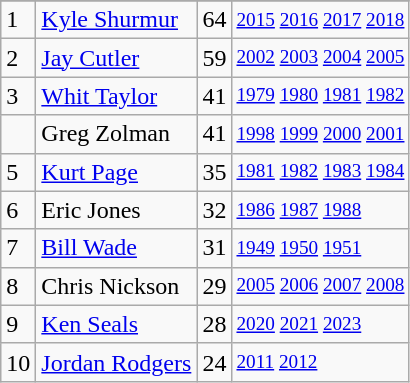<table class="wikitable">
<tr>
</tr>
<tr>
<td>1</td>
<td><a href='#'>Kyle Shurmur</a></td>
<td>64</td>
<td style="font-size:80%;"><a href='#'>2015</a> <a href='#'>2016</a> <a href='#'>2017</a> <a href='#'>2018</a></td>
</tr>
<tr>
<td>2</td>
<td><a href='#'>Jay Cutler</a></td>
<td>59</td>
<td style="font-size:80%;"><a href='#'>2002</a> <a href='#'>2003</a> <a href='#'>2004</a> <a href='#'>2005</a></td>
</tr>
<tr>
<td>3</td>
<td><a href='#'>Whit Taylor</a></td>
<td>41</td>
<td style="font-size:80%;"><a href='#'>1979</a> <a href='#'>1980</a> <a href='#'>1981</a> <a href='#'>1982</a></td>
</tr>
<tr>
<td></td>
<td>Greg Zolman</td>
<td>41</td>
<td style="font-size:80%;"><a href='#'>1998</a> <a href='#'>1999</a> <a href='#'>2000</a> <a href='#'>2001</a></td>
</tr>
<tr>
<td>5</td>
<td><a href='#'>Kurt Page</a></td>
<td>35</td>
<td style="font-size:80%;"><a href='#'>1981</a> <a href='#'>1982</a> <a href='#'>1983</a> <a href='#'>1984</a></td>
</tr>
<tr>
<td>6</td>
<td>Eric Jones</td>
<td>32</td>
<td style="font-size:80%;"><a href='#'>1986</a> <a href='#'>1987</a> <a href='#'>1988</a></td>
</tr>
<tr>
<td>7</td>
<td><a href='#'>Bill Wade</a></td>
<td>31</td>
<td style="font-size:80%;"><a href='#'>1949</a> <a href='#'>1950</a> <a href='#'>1951</a></td>
</tr>
<tr>
<td>8</td>
<td>Chris Nickson</td>
<td>29</td>
<td style="font-size:80%;"><a href='#'>2005</a> <a href='#'>2006</a> <a href='#'>2007</a> <a href='#'>2008</a></td>
</tr>
<tr>
<td>9</td>
<td><a href='#'>Ken Seals</a></td>
<td>28</td>
<td style="font-size:80%;"><a href='#'>2020</a> <a href='#'>2021</a> <a href='#'>2023</a></td>
</tr>
<tr>
<td>10</td>
<td><a href='#'>Jordan Rodgers</a></td>
<td>24</td>
<td style="font-size:80%;"><a href='#'>2011</a> <a href='#'>2012</a></td>
</tr>
</table>
